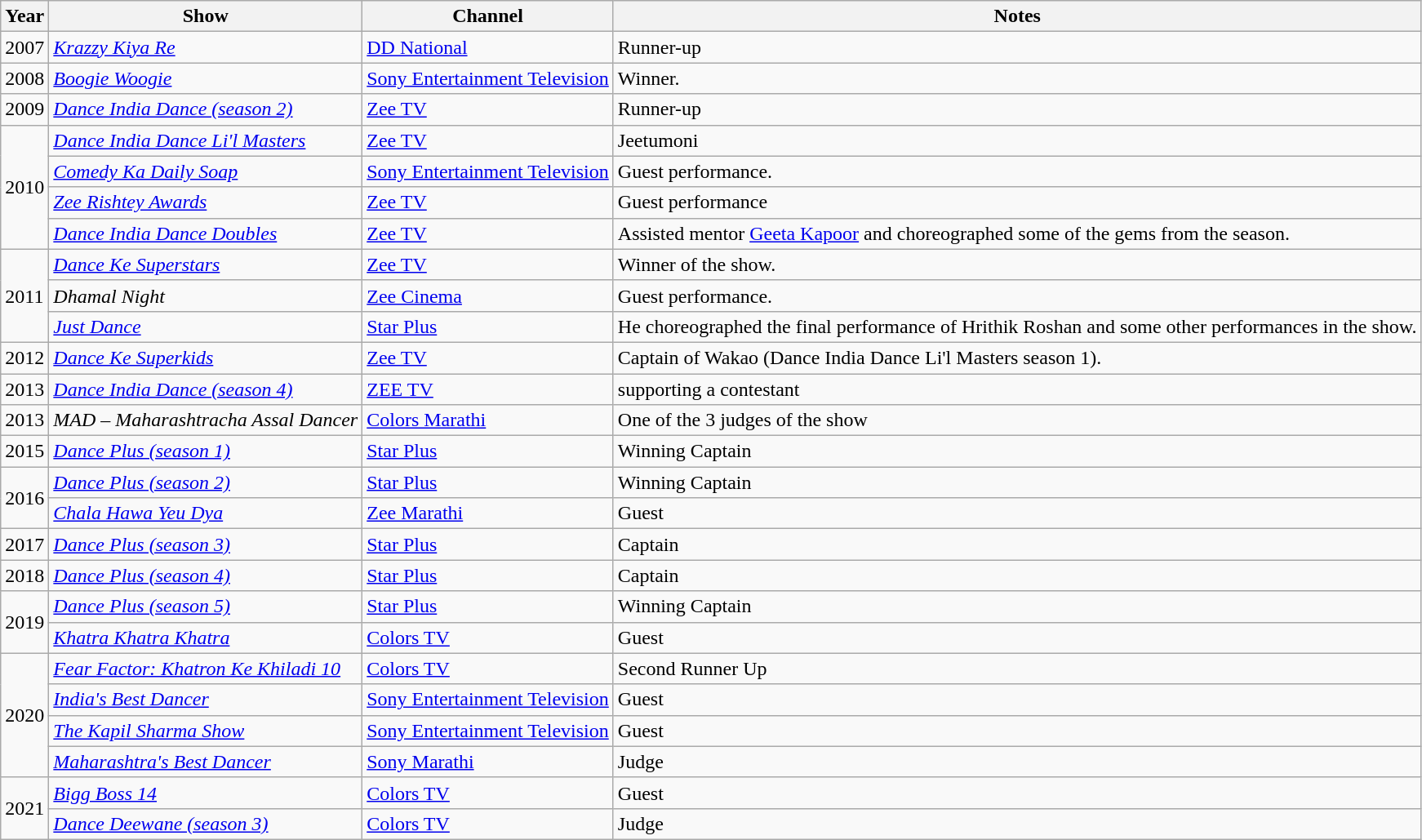<table class="wikitable sortable" style="font-size: 100%;">
<tr>
<th scope="col">Year</th>
<th scope="col">Show</th>
<th scope="col">Channel</th>
<th scope="col" class="unsortable">Notes</th>
</tr>
<tr>
<td>2007</td>
<td><em><a href='#'>Krazzy Kiya Re</a></em></td>
<td><a href='#'>DD National</a></td>
<td>Runner-up</td>
</tr>
<tr>
<td>2008</td>
<td><em><a href='#'>Boogie Woogie</a></em></td>
<td><a href='#'>Sony Entertainment Television</a></td>
<td>Winner.</td>
</tr>
<tr>
<td>2009</td>
<td><em><a href='#'>Dance India Dance (season 2)</a></em></td>
<td><a href='#'>Zee TV</a></td>
<td>Runner-up</td>
</tr>
<tr>
<td rowspan=4>2010</td>
<td><em><a href='#'>Dance India Dance Li'l Masters</a></em></td>
<td><a href='#'>Zee TV</a></td>
<td>Jeetumoni</td>
</tr>
<tr>
<td><em><a href='#'>Comedy Ka Daily Soap</a></em></td>
<td><a href='#'>Sony Entertainment Television</a></td>
<td>Guest performance.</td>
</tr>
<tr>
<td><em><a href='#'>Zee Rishtey Awards</a></em></td>
<td><a href='#'>Zee TV</a></td>
<td>Guest performance</td>
</tr>
<tr>
<td><em><a href='#'>Dance India Dance Doubles</a></em></td>
<td><a href='#'>Zee TV</a></td>
<td>Assisted mentor <a href='#'>Geeta Kapoor</a> and choreographed some of the gems from the season.</td>
</tr>
<tr>
<td rowspan=3>2011</td>
<td><em><a href='#'>Dance Ke Superstars</a></em></td>
<td><a href='#'>Zee TV</a></td>
<td>Winner of the show.</td>
</tr>
<tr>
<td><em>Dhamal Night</em></td>
<td><a href='#'>Zee Cinema</a></td>
<td>Guest performance.</td>
</tr>
<tr>
<td><em><a href='#'>Just Dance</a></em></td>
<td><a href='#'>Star Plus</a></td>
<td>He choreographed the final performance of Hrithik Roshan and some other performances in the show.</td>
</tr>
<tr>
<td>2012</td>
<td><em><a href='#'>Dance Ke Superkids</a></em></td>
<td><a href='#'>Zee TV</a></td>
<td>Captain of Wakao (Dance India Dance Li'l Masters season 1).</td>
</tr>
<tr>
<td>2013</td>
<td><em><a href='#'>Dance India Dance (season 4)</a></em></td>
<td><a href='#'>ZEE TV</a></td>
<td>supporting a contestant</td>
</tr>
<tr>
<td>2013</td>
<td><em>MAD – Maharashtracha Assal Dancer</em></td>
<td><a href='#'>Colors Marathi</a></td>
<td>One of the 3 judges of the show</td>
</tr>
<tr>
<td>2015</td>
<td><em><a href='#'>Dance Plus (season 1)</a></em></td>
<td><a href='#'>Star Plus</a></td>
<td>Winning Captain</td>
</tr>
<tr>
<td rowspan="2">2016</td>
<td><em><a href='#'>Dance Plus (season 2)</a></em></td>
<td><a href='#'>Star Plus</a></td>
<td>Winning Captain</td>
</tr>
<tr>
<td><em><a href='#'>Chala Hawa Yeu Dya</a></em></td>
<td><a href='#'>Zee Marathi</a></td>
<td>Guest</td>
</tr>
<tr>
<td>2017</td>
<td><em><a href='#'>Dance Plus (season 3)</a></em></td>
<td><a href='#'>Star Plus</a></td>
<td>Captain</td>
</tr>
<tr>
<td>2018</td>
<td><em><a href='#'>Dance Plus (season 4)</a></em></td>
<td><a href='#'>Star Plus</a></td>
<td>Captain</td>
</tr>
<tr>
<td rowspan="2">2019</td>
<td><em><a href='#'>Dance Plus (season 5)</a></em></td>
<td><a href='#'>Star Plus</a></td>
<td>Winning Captain</td>
</tr>
<tr>
<td><em><a href='#'>Khatra Khatra Khatra</a></em></td>
<td><a href='#'>Colors TV</a></td>
<td>Guest</td>
</tr>
<tr>
<td rowspan=4>2020</td>
<td><em><a href='#'>Fear Factor: Khatron Ke Khiladi 10</a></em></td>
<td><a href='#'>Colors TV</a></td>
<td>Second Runner Up</td>
</tr>
<tr>
<td><em><a href='#'>India's Best Dancer</a></em></td>
<td><a href='#'>Sony Entertainment Television</a></td>
<td>Guest</td>
</tr>
<tr>
<td><em><a href='#'>The Kapil Sharma Show</a></em></td>
<td><a href='#'>Sony Entertainment Television</a></td>
<td>Guest</td>
</tr>
<tr>
<td><em><a href='#'>Maharashtra's Best Dancer</a></em></td>
<td><a href='#'>Sony Marathi</a></td>
<td>Judge</td>
</tr>
<tr>
<td rowspan= "3">2021</td>
<td><em><a href='#'>Bigg Boss 14</a></em></td>
<td><a href='#'>Colors TV</a></td>
<td>Guest</td>
</tr>
<tr>
<td><em><a href='#'>Dance Deewane (season 3)</a></em></td>
<td><a href='#'>Colors TV</a></td>
<td>Judge</td>
</tr>
</table>
